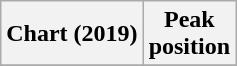<table class="wikitable plainrowheaders" style="text-align:center">
<tr>
<th scope="col">Chart (2019)</th>
<th scope="col">Peak<br>position</th>
</tr>
<tr>
</tr>
</table>
